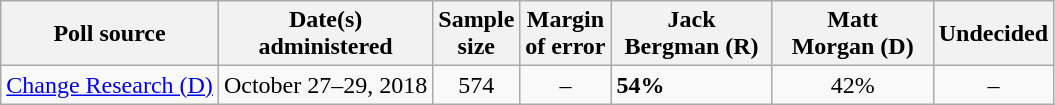<table class="wikitable">
<tr>
<th>Poll source</th>
<th>Date(s)<br>administered</th>
<th>Sample<br>size</th>
<th>Margin<br>of error</th>
<th style="width:100px;">Jack<br>Bergman (R)</th>
<th style="width:100px;">Matt<br>Morgan (D)</th>
<th>Undecided</th>
</tr>
<tr>
<td><a href='#'>Change Research (D)</a></td>
<td align="center">October 27–29, 2018</td>
<td align="center">574</td>
<td align="center">–</td>
<td><strong>54%</strong></td>
<td align="center">42%</td>
<td align="center">–</td>
</tr>
</table>
